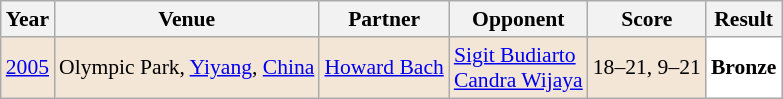<table class="sortable wikitable" style="font-size: 90%">
<tr>
<th>Year</th>
<th>Venue</th>
<th>Partner</th>
<th>Opponent</th>
<th>Score</th>
<th>Result</th>
</tr>
<tr style="background:#F3E6D7">
<td align="center"><a href='#'>2005</a></td>
<td align="left">Olympic Park, <a href='#'>Yiyang</a>, <a href='#'>China</a></td>
<td align="left"> <a href='#'>Howard Bach</a></td>
<td align="left"> <a href='#'>Sigit Budiarto</a> <br>  <a href='#'>Candra Wijaya</a></td>
<td align="left">18–21, 9–21</td>
<td style="text-align:left; background:white"> <strong>Bronze</strong></td>
</tr>
</table>
